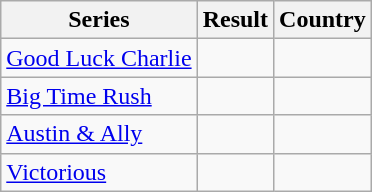<table class="wikitable">
<tr>
<th>Series</th>
<th>Result</th>
<th>Country</th>
</tr>
<tr>
<td><a href='#'>Good Luck Charlie</a></td>
<td></td>
<td></td>
</tr>
<tr>
<td><a href='#'>Big Time Rush</a></td>
<td></td>
<td></td>
</tr>
<tr>
<td><a href='#'>Austin & Ally</a></td>
<td></td>
<td></td>
</tr>
<tr>
<td><a href='#'>Victorious</a></td>
<td></td>
<td></td>
</tr>
</table>
